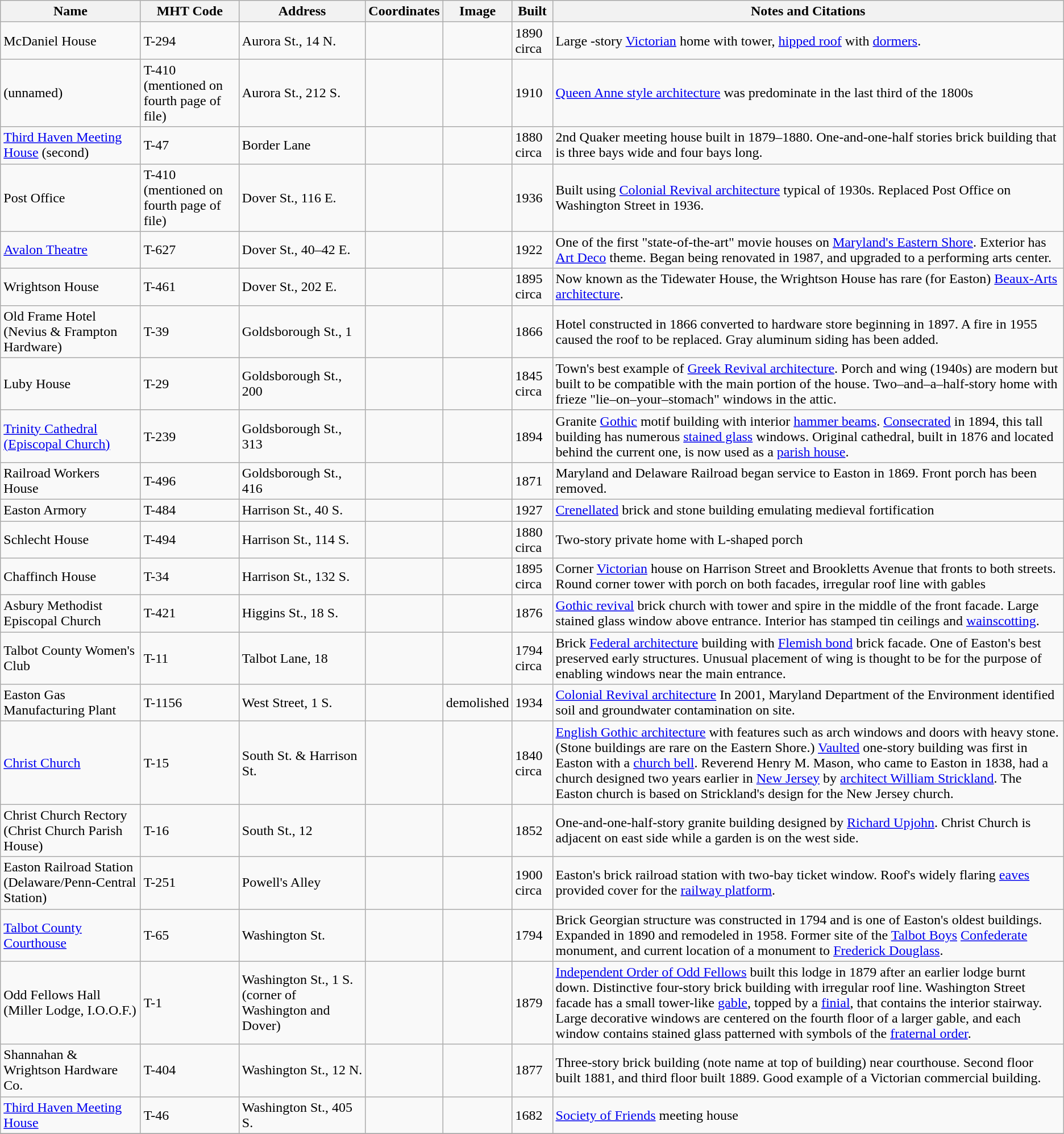<table class="wikitable sortable">
<tr>
<th>Name</th>
<th>MHT Code</th>
<th>Address</th>
<th class="unsortable">Coordinates</th>
<th class="unsortable">Image</th>
<th>Built</th>
<th class="unsortable">Notes and Citations</th>
</tr>
<tr>
<td>McDaniel House</td>
<td>T-294</td>
<td>Aurora St., 14 N.</td>
<td></td>
<td></td>
<td>1890 circa</td>
<td>Large -story <a href='#'>Victorian</a> home with tower, <a href='#'>hipped roof</a> with <a href='#'>dormers</a>.</td>
</tr>
<tr>
<td>(unnamed)</td>
<td>T-410 (mentioned on fourth page of file)</td>
<td>Aurora St., 212 S.</td>
<td></td>
<td></td>
<td>1910</td>
<td><a href='#'>Queen Anne style architecture</a> was predominate in the last third of the 1800s</td>
</tr>
<tr>
<td><a href='#'>Third Haven Meeting House</a> (second)</td>
<td>T-47</td>
<td>Border Lane</td>
<td></td>
<td></td>
<td>1880 circa</td>
<td>2nd Quaker meeting house built in 1879–1880. One-and-one-half stories brick building that is three bays wide and four bays long.</td>
</tr>
<tr>
<td>Post Office</td>
<td>T-410 (mentioned on fourth page of file)</td>
<td>Dover St., 116 E.</td>
<td></td>
<td></td>
<td>1936</td>
<td>Built using <a href='#'>Colonial Revival architecture</a> typical of 1930s. Replaced Post Office on Washington Street in 1936.</td>
</tr>
<tr>
<td><a href='#'>Avalon Theatre</a></td>
<td>T-627</td>
<td>Dover St., 40–42 E.</td>
<td></td>
<td></td>
<td>1922</td>
<td>One of the first "state-of-the-art" movie houses on <a href='#'>Maryland's Eastern Shore</a>. Exterior has <a href='#'>Art Deco</a> theme. Began being renovated in 1987, and upgraded to a performing arts center.</td>
</tr>
<tr>
<td>Wrightson House</td>
<td>T-461</td>
<td>Dover St., 202 E.</td>
<td></td>
<td></td>
<td>1895 circa</td>
<td>Now known as the Tidewater House, the Wrightson House has rare (for Easton) <a href='#'>Beaux-Arts architecture</a>.</td>
</tr>
<tr>
<td>Old Frame Hotel (Nevius & Frampton Hardware)</td>
<td>T-39</td>
<td>Goldsborough St., 1</td>
<td></td>
<td></td>
<td>1866</td>
<td>Hotel constructed in 1866 converted to hardware store beginning in 1897. A fire in 1955 caused the roof to be replaced. Gray aluminum siding has been added.</td>
</tr>
<tr>
<td>Luby House</td>
<td>T-29</td>
<td>Goldsborough St., 200</td>
<td></td>
<td></td>
<td>1845 circa</td>
<td>Town's best example of <a href='#'>Greek Revival architecture</a>. Porch and wing (1940s) are modern but built to be compatible with the main portion of the house. Two–and–a–half-story home with frieze "lie–on–your–stomach" windows in the attic.</td>
</tr>
<tr>
<td><a href='#'>Trinity Cathedral (Episcopal Church)</a></td>
<td>T-239</td>
<td>Goldsborough St., 313</td>
<td></td>
<td></td>
<td>1894</td>
<td>Granite <a href='#'>Gothic</a> motif building with interior <a href='#'>hammer beams</a>. <a href='#'>Consecrated</a> in 1894, this tall building has numerous <a href='#'>stained glass</a> windows. Original cathedral, built in 1876 and located behind the current one, is now used as a <a href='#'>parish house</a>.</td>
</tr>
<tr>
<td>Railroad Workers House</td>
<td>T-496</td>
<td>Goldsborough St., 416</td>
<td></td>
<td></td>
<td>1871</td>
<td>Maryland and Delaware Railroad began service to Easton in 1869. Front porch has been removed.</td>
</tr>
<tr>
<td>Easton Armory</td>
<td>T-484</td>
<td>Harrison St., 40 S.</td>
<td></td>
<td></td>
<td>1927</td>
<td><a href='#'>Crenellated</a> brick and stone building emulating medieval fortification</td>
</tr>
<tr>
<td>Schlecht House</td>
<td>T-494</td>
<td>Harrison St., 114 S.</td>
<td></td>
<td></td>
<td>1880 circa</td>
<td>Two-story private home with L-shaped porch</td>
</tr>
<tr>
<td>Chaffinch House</td>
<td>T-34</td>
<td>Harrison St., 132 S.</td>
<td></td>
<td></td>
<td>1895 circa</td>
<td>Corner <a href='#'>Victorian</a> house on Harrison Street and Brookletts Avenue that fronts to both streets. Round corner tower with porch on both facades, irregular roof line with gables</td>
</tr>
<tr>
<td>Asbury Methodist Episcopal Church</td>
<td>T-421</td>
<td>Higgins St., 18 S.</td>
<td></td>
<td></td>
<td>1876</td>
<td><a href='#'>Gothic revival</a> brick church with tower and spire in the middle of the front facade. Large stained glass window above entrance. Interior has stamped tin ceilings and <a href='#'>wainscotting</a>.</td>
</tr>
<tr>
<td>Talbot County Women's Club</td>
<td>T-11</td>
<td>Talbot Lane, 18</td>
<td></td>
<td></td>
<td>1794 circa</td>
<td>Brick <a href='#'>Federal architecture</a> building with <a href='#'>Flemish bond</a> brick facade. One of Easton's best preserved early structures. Unusual placement of wing is thought to be for the purpose of enabling windows near the main entrance.</td>
</tr>
<tr>
<td>Easton Gas Manufacturing Plant</td>
<td>T-1156</td>
<td>West Street, 1 S.</td>
<td></td>
<td>demolished</td>
<td>1934</td>
<td><a href='#'>Colonial Revival architecture</a> In 2001, Maryland Department of the Environment identified soil and groundwater contamination on site.</td>
</tr>
<tr>
<td><a href='#'>Christ Church</a></td>
<td>T-15</td>
<td>South St. & Harrison St.</td>
<td></td>
<td></td>
<td>1840 circa</td>
<td><a href='#'>English Gothic architecture</a> with features such as arch windows and doors with heavy stone. (Stone buildings are rare on the Eastern Shore.) <a href='#'>Vaulted</a> one-story building was first in Easton with a <a href='#'>church bell</a>. Reverend Henry M. Mason, who came to Easton in 1838, had a church designed two years earlier in <a href='#'>New Jersey</a> by <a href='#'>architect William Strickland</a>. The Easton church is based on Strickland's design for the New Jersey church.</td>
</tr>
<tr>
<td>Christ Church Rectory (Christ Church Parish House)</td>
<td>T-16</td>
<td>South St., 12</td>
<td></td>
<td></td>
<td>1852</td>
<td>One-and-one-half-story granite building designed by <a href='#'>Richard Upjohn</a>. Christ Church is adjacent on east side while a garden is on the west side.</td>
</tr>
<tr>
<td>Easton Railroad Station (Delaware/Penn-Central Station)</td>
<td>T-251</td>
<td>Powell's Alley</td>
<td></td>
<td></td>
<td>1900 circa</td>
<td>Easton's brick railroad station with two-bay ticket window. Roof's widely flaring <a href='#'>eaves</a> provided cover for the <a href='#'>railway platform</a>.</td>
</tr>
<tr>
<td><a href='#'>Talbot County Courthouse</a></td>
<td>T-65</td>
<td>Washington St.</td>
<td></td>
<td></td>
<td>1794</td>
<td>Brick Georgian structure was constructed in 1794 and is one of Easton's oldest buildings. Expanded in 1890 and remodeled in 1958. Former site of the <a href='#'>Talbot Boys</a> <a href='#'>Confederate</a> monument, and current location of a monument to <a href='#'>Frederick Douglass</a>.</td>
</tr>
<tr>
<td>Odd Fellows Hall (Miller Lodge, I.O.O.F.)</td>
<td>T-1</td>
<td>Washington St., 1 S.  (corner of Washington and Dover)</td>
<td></td>
<td></td>
<td>1879</td>
<td><a href='#'>Independent Order of Odd Fellows</a> built this lodge in 1879 after an earlier lodge burnt down. Distinctive four-story brick building with irregular roof line. Washington Street facade has a small tower-like <a href='#'>gable</a>, topped by a <a href='#'>finial</a>, that contains the interior stairway. Large decorative windows are centered on the fourth floor of a larger gable, and each window contains stained glass patterned with symbols of the <a href='#'>fraternal order</a>.</td>
</tr>
<tr>
<td>Shannahan & Wrightson Hardware Co.</td>
<td>T-404</td>
<td>Washington St., 12 N.</td>
<td></td>
<td></td>
<td>1877</td>
<td>Three-story brick building (note name at top of building) near courthouse. Second floor built 1881, and third floor built 1889. Good example of a Victorian commercial building.</td>
</tr>
<tr>
<td><a href='#'>Third Haven Meeting House</a></td>
<td>T-46</td>
<td>Washington St., 405 S.</td>
<td></td>
<td></td>
<td>1682</td>
<td><a href='#'>Society of Friends</a> meeting house</td>
</tr>
<tr>
</tr>
</table>
